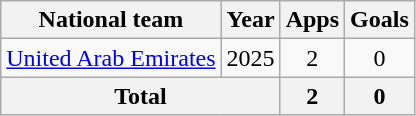<table class="wikitable" style="text-align: center;">
<tr>
<th>National team</th>
<th>Year</th>
<th>Apps</th>
<th>Goals</th>
</tr>
<tr>
<td rowspan="1"><a href='#'>United Arab Emirates</a></td>
<td>2025</td>
<td>2</td>
<td>0</td>
</tr>
<tr>
<th colspan="2">Total</th>
<th>2</th>
<th>0</th>
</tr>
</table>
